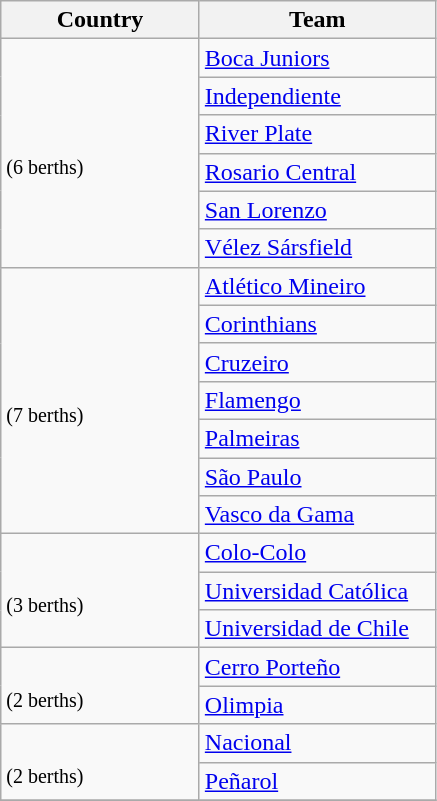<table class="wikitable">
<tr>
<th width=125>Country</th>
<th width=150>Team</th>
</tr>
<tr>
<td rowspan="6"><br><small>(6 berths)</small></td>
<td><a href='#'>Boca Juniors</a></td>
</tr>
<tr>
<td><a href='#'>Independiente</a></td>
</tr>
<tr>
<td><a href='#'>River Plate</a></td>
</tr>
<tr>
<td><a href='#'>Rosario Central</a></td>
</tr>
<tr>
<td><a href='#'>San Lorenzo</a></td>
</tr>
<tr>
<td><a href='#'>Vélez Sársfield</a></td>
</tr>
<tr>
<td rowspan="7"><br><small>(7 berths)</small></td>
<td><a href='#'>Atlético Mineiro</a></td>
</tr>
<tr>
<td><a href='#'>Corinthians</a></td>
</tr>
<tr>
<td><a href='#'>Cruzeiro</a></td>
</tr>
<tr>
<td><a href='#'>Flamengo</a></td>
</tr>
<tr>
<td><a href='#'>Palmeiras</a></td>
</tr>
<tr>
<td><a href='#'>São Paulo</a></td>
</tr>
<tr>
<td><a href='#'>Vasco da Gama</a></td>
</tr>
<tr>
<td rowspan="3"><br><small>(3 berths)</small></td>
<td><a href='#'>Colo-Colo</a></td>
</tr>
<tr>
<td><a href='#'>Universidad Católica</a></td>
</tr>
<tr>
<td><a href='#'>Universidad de Chile</a></td>
</tr>
<tr>
<td rowspan="2"><br><small>(2 berths)</small></td>
<td><a href='#'>Cerro Porteño</a></td>
</tr>
<tr>
<td><a href='#'>Olimpia</a></td>
</tr>
<tr>
<td rowspan="2"><br><small>(2 berths)</small></td>
<td><a href='#'>Nacional</a></td>
</tr>
<tr>
<td><a href='#'>Peñarol</a></td>
</tr>
<tr>
</tr>
</table>
